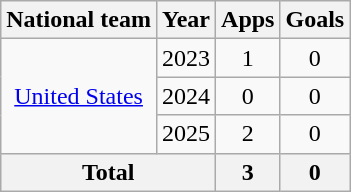<table class="wikitable" style="text-align:center">
<tr>
<th>National team</th>
<th>Year</th>
<th>Apps</th>
<th>Goals</th>
</tr>
<tr>
<td rowspan=3><a href='#'>United States</a></td>
<td>2023</td>
<td>1</td>
<td>0</td>
</tr>
<tr>
<td>2024</td>
<td>0</td>
<td>0</td>
</tr>
<tr>
<td>2025</td>
<td>2</td>
<td>0</td>
</tr>
<tr>
<th colspan="2">Total</th>
<th>3</th>
<th>0</th>
</tr>
</table>
